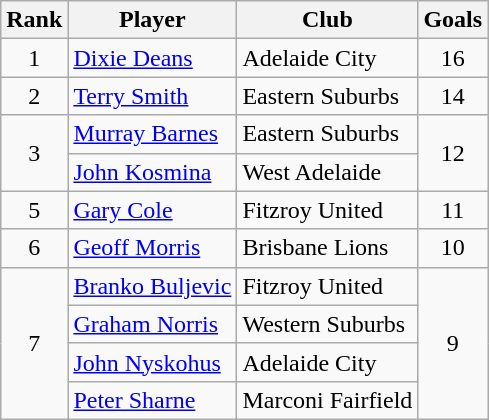<table class="wikitable" style="text-align:center">
<tr>
<th>Rank</th>
<th>Player</th>
<th>Club</th>
<th>Goals</th>
</tr>
<tr>
<td>1</td>
<td align="left"> <a href='#'>Dixie Deans</a></td>
<td align="left">Adelaide City</td>
<td>16</td>
</tr>
<tr>
<td>2</td>
<td align="left"> <a href='#'>Terry Smith</a></td>
<td align="left">Eastern Suburbs</td>
<td>14</td>
</tr>
<tr>
<td rowspan="2">3</td>
<td align="left"> <a href='#'>Murray Barnes</a></td>
<td align="left">Eastern Suburbs</td>
<td rowspan="2">12</td>
</tr>
<tr>
<td align="left"> <a href='#'>John Kosmina</a></td>
<td align="left">West Adelaide</td>
</tr>
<tr>
<td>5</td>
<td align="left"> <a href='#'>Gary Cole</a></td>
<td align="left">Fitzroy United</td>
<td>11</td>
</tr>
<tr>
<td>6</td>
<td align="left"> <a href='#'>Geoff Morris</a></td>
<td align="left">Brisbane Lions</td>
<td>10</td>
</tr>
<tr>
<td rowspan="4">7</td>
<td align="left"> <a href='#'>Branko Buljevic</a></td>
<td align="left">Fitzroy United</td>
<td rowspan="4">9</td>
</tr>
<tr>
<td align="left"> <a href='#'>Graham Norris</a></td>
<td align="left">Western Suburbs</td>
</tr>
<tr>
<td align="left"> <a href='#'>John Nyskohus</a></td>
<td align="left">Adelaide City</td>
</tr>
<tr>
<td align="left"> <a href='#'>Peter Sharne</a></td>
<td align="left">Marconi Fairfield</td>
</tr>
</table>
